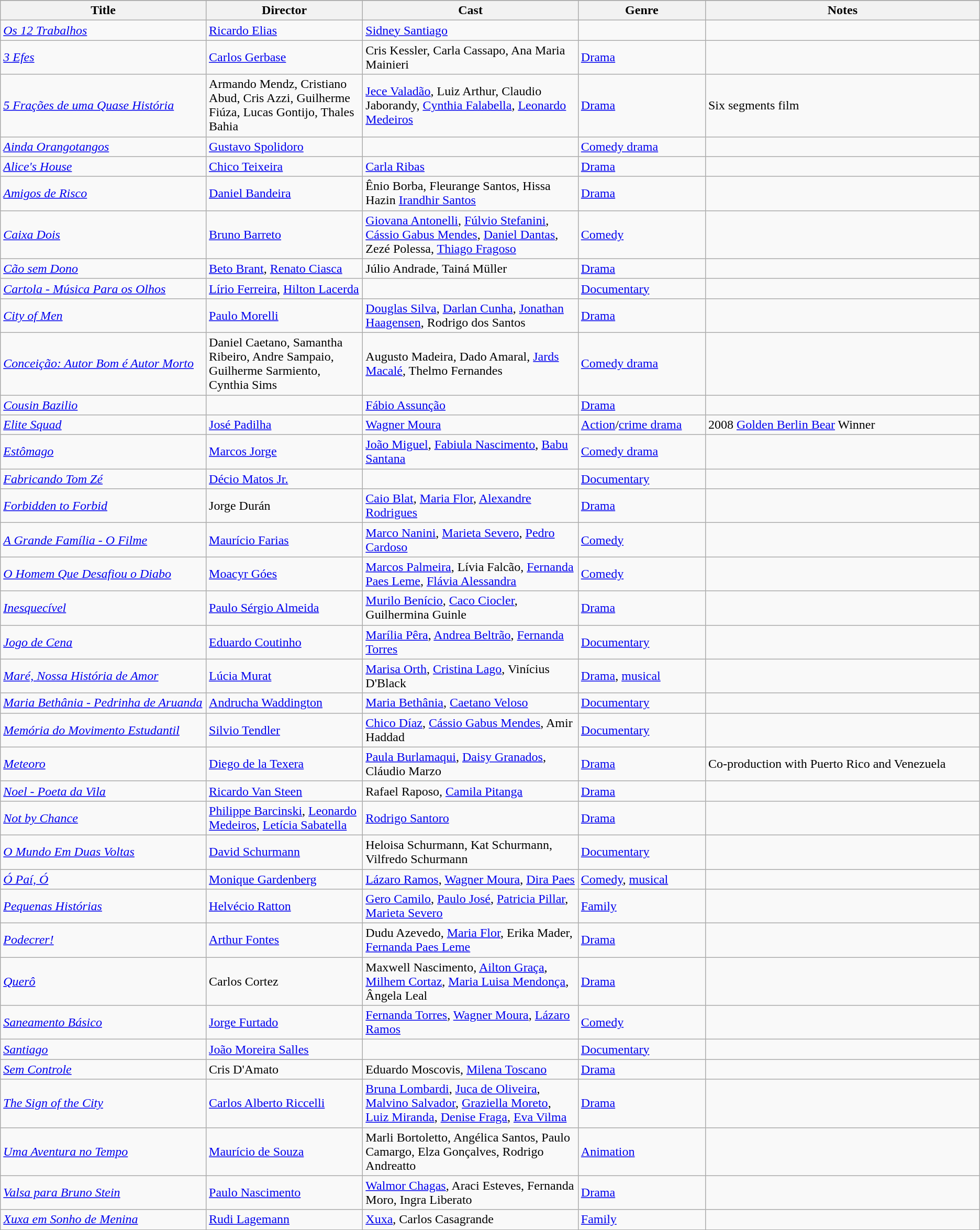<table class="wikitable sortable">
<tr>
</tr>
<tr>
<th width=21%>Title</th>
<th width=16%>Director</th>
<th width=22%>Cast</th>
<th width=13%>Genre</th>
<th width=28%>Notes</th>
</tr>
<tr>
<td><em><a href='#'>Os 12 Trabalhos</a></em></td>
<td><a href='#'>Ricardo Elias</a></td>
<td><a href='#'>Sidney Santiago</a></td>
<td></td>
<td></td>
</tr>
<tr>
<td><em><a href='#'>3 Efes</a></em></td>
<td><a href='#'>Carlos Gerbase</a></td>
<td>Cris Kessler, Carla Cassapo, Ana Maria Mainieri</td>
<td><a href='#'>Drama</a></td>
<td></td>
</tr>
<tr>
<td><em><a href='#'>5 Frações de uma Quase História</a></em></td>
<td>Armando Mendz, Cristiano Abud, Cris Azzi, Guilherme Fiúza, Lucas Gontijo, Thales Bahia</td>
<td><a href='#'>Jece Valadão</a>, Luiz Arthur, Claudio Jaborandy, <a href='#'>Cynthia Falabella</a>, <a href='#'>Leonardo Medeiros</a></td>
<td><a href='#'>Drama</a></td>
<td>Six segments film</td>
</tr>
<tr>
<td><em><a href='#'>Ainda Orangotangos</a></em></td>
<td><a href='#'>Gustavo Spolidoro</a></td>
<td></td>
<td><a href='#'>Comedy drama</a></td>
<td></td>
</tr>
<tr>
<td><em><a href='#'>Alice's House</a></em></td>
<td><a href='#'>Chico Teixeira</a></td>
<td><a href='#'>Carla Ribas</a></td>
<td><a href='#'>Drama</a></td>
<td></td>
</tr>
<tr>
<td><em><a href='#'>Amigos de Risco</a></em></td>
<td><a href='#'>Daniel Bandeira</a></td>
<td>Ênio Borba, Fleurange Santos, Hissa Hazin <a href='#'>Irandhir Santos</a></td>
<td><a href='#'>Drama</a></td>
<td></td>
</tr>
<tr>
<td><em><a href='#'>Caixa Dois</a></em></td>
<td><a href='#'>Bruno Barreto</a></td>
<td><a href='#'>Giovana Antonelli</a>, <a href='#'>Fúlvio Stefanini</a>, <a href='#'>Cássio Gabus Mendes</a>, <a href='#'>Daniel Dantas</a>, Zezé Polessa, <a href='#'>Thiago Fragoso</a></td>
<td><a href='#'>Comedy</a></td>
<td></td>
</tr>
<tr>
<td><em><a href='#'>Cão sem Dono</a></em></td>
<td><a href='#'>Beto Brant</a>, <a href='#'>Renato Ciasca</a></td>
<td>Júlio Andrade, Tainá Müller</td>
<td><a href='#'>Drama</a></td>
<td></td>
</tr>
<tr>
<td><em><a href='#'>Cartola - Música Para os Olhos</a></em></td>
<td><a href='#'>Lírio Ferreira</a>, <a href='#'>Hilton Lacerda</a></td>
<td></td>
<td><a href='#'>Documentary</a></td>
<td></td>
</tr>
<tr>
<td><em><a href='#'>City of Men</a></em></td>
<td><a href='#'>Paulo Morelli</a></td>
<td><a href='#'>Douglas Silva</a>, <a href='#'>Darlan Cunha</a>, <a href='#'>Jonathan Haagensen</a>, Rodrigo dos Santos</td>
<td><a href='#'>Drama</a></td>
<td></td>
</tr>
<tr>
<td><em><a href='#'>Conceição: Autor Bom é Autor Morto</a></em></td>
<td>Daniel Caetano, Samantha Ribeiro, Andre Sampaio, Guilherme Sarmiento, Cynthia Sims</td>
<td>Augusto Madeira, Dado Amaral, <a href='#'>Jards Macalé</a>, Thelmo Fernandes</td>
<td><a href='#'>Comedy drama</a></td>
<td></td>
</tr>
<tr>
<td><em><a href='#'>Cousin Bazilio</a></em></td>
<td></td>
<td><a href='#'>Fábio Assunção</a></td>
<td><a href='#'>Drama</a></td>
<td></td>
</tr>
<tr>
<td><em><a href='#'>Elite Squad</a></em></td>
<td><a href='#'>José Padilha</a></td>
<td><a href='#'>Wagner Moura</a></td>
<td><a href='#'>Action</a>/<a href='#'>crime drama</a></td>
<td>2008 <a href='#'>Golden Berlin Bear</a> Winner</td>
</tr>
<tr>
<td><em><a href='#'>Estômago</a></em></td>
<td><a href='#'>Marcos Jorge</a></td>
<td><a href='#'>João Miguel</a>, <a href='#'>Fabiula Nascimento</a>, <a href='#'>Babu Santana</a></td>
<td><a href='#'>Comedy drama</a></td>
<td></td>
</tr>
<tr>
<td><em><a href='#'>Fabricando Tom Zé</a></em></td>
<td><a href='#'>Décio Matos Jr.</a></td>
<td></td>
<td><a href='#'>Documentary</a></td>
<td></td>
</tr>
<tr>
<td><em><a href='#'>Forbidden to Forbid</a></em></td>
<td>Jorge Durán</td>
<td><a href='#'>Caio Blat</a>, <a href='#'>Maria Flor</a>, <a href='#'>Alexandre Rodrigues</a></td>
<td><a href='#'>Drama</a></td>
<td></td>
</tr>
<tr>
<td><em><a href='#'>A Grande Família - O Filme</a></em></td>
<td><a href='#'>Maurício Farias</a></td>
<td><a href='#'>Marco Nanini</a>, <a href='#'>Marieta Severo</a>, <a href='#'>Pedro Cardoso</a></td>
<td><a href='#'>Comedy</a></td>
<td></td>
</tr>
<tr>
<td><em><a href='#'>O Homem Que Desafiou o Diabo</a></em></td>
<td><a href='#'>Moacyr Góes</a></td>
<td><a href='#'>Marcos Palmeira</a>, Lívia Falcão, <a href='#'>Fernanda Paes Leme</a>, <a href='#'>Flávia Alessandra</a></td>
<td><a href='#'>Comedy</a></td>
<td></td>
</tr>
<tr>
<td><em><a href='#'>Inesquecível</a></em></td>
<td><a href='#'>Paulo Sérgio Almeida</a></td>
<td><a href='#'>Murilo Benício</a>, <a href='#'>Caco Ciocler</a>, Guilhermina Guinle</td>
<td><a href='#'>Drama</a></td>
<td></td>
</tr>
<tr>
<td><em><a href='#'>Jogo de Cena</a></em></td>
<td><a href='#'>Eduardo Coutinho</a></td>
<td><a href='#'>Marília Pêra</a>, <a href='#'>Andrea Beltrão</a>, <a href='#'>Fernanda Torres</a></td>
<td><a href='#'>Documentary</a></td>
<td></td>
</tr>
<tr>
<td><em><a href='#'>Maré, Nossa História de Amor</a></em></td>
<td><a href='#'>Lúcia Murat</a></td>
<td><a href='#'>Marisa Orth</a>, <a href='#'>Cristina Lago</a>, Vinícius D'Black</td>
<td><a href='#'>Drama</a>, <a href='#'>musical</a></td>
<td></td>
</tr>
<tr>
<td><em><a href='#'>Maria Bethânia - Pedrinha de Aruanda</a></em></td>
<td><a href='#'>Andrucha Waddington</a></td>
<td><a href='#'>Maria Bethânia</a>, <a href='#'>Caetano Veloso</a></td>
<td><a href='#'>Documentary</a></td>
<td></td>
</tr>
<tr>
<td><em><a href='#'>Memória do Movimento Estudantil</a></em></td>
<td><a href='#'>Silvio Tendler</a></td>
<td><a href='#'>Chico Díaz</a>, <a href='#'>Cássio Gabus Mendes</a>, Amir Haddad</td>
<td><a href='#'>Documentary</a></td>
<td></td>
</tr>
<tr>
<td><em><a href='#'>Meteoro</a></em></td>
<td><a href='#'>Diego de la Texera</a></td>
<td><a href='#'>Paula Burlamaqui</a>, <a href='#'>Daisy Granados</a>, Cláudio Marzo</td>
<td><a href='#'>Drama</a></td>
<td>Co-production with Puerto Rico and Venezuela</td>
</tr>
<tr>
<td><em><a href='#'>Noel - Poeta da Vila</a></em></td>
<td><a href='#'>Ricardo Van Steen</a></td>
<td>Rafael Raposo, <a href='#'>Camila Pitanga</a></td>
<td><a href='#'>Drama</a></td>
<td></td>
</tr>
<tr>
<td><em><a href='#'>Not by Chance</a></em></td>
<td><a href='#'>Philippe Barcinski</a>, <a href='#'>Leonardo Medeiros</a>, <a href='#'>Letícia Sabatella</a></td>
<td><a href='#'>Rodrigo Santoro</a></td>
<td><a href='#'>Drama</a></td>
<td></td>
</tr>
<tr>
<td><em><a href='#'>O Mundo Em Duas Voltas</a></em></td>
<td><a href='#'>David Schurmann</a></td>
<td>Heloisa Schurmann, Kat Schurmann, Vilfredo Schurmann</td>
<td><a href='#'>Documentary</a></td>
<td></td>
</tr>
<tr>
<td><em><a href='#'>Ó Paí, Ó</a></em></td>
<td><a href='#'>Monique Gardenberg</a></td>
<td><a href='#'>Lázaro Ramos</a>, <a href='#'>Wagner Moura</a>, <a href='#'>Dira Paes</a></td>
<td><a href='#'>Comedy</a>, <a href='#'>musical</a></td>
<td></td>
</tr>
<tr>
<td><em><a href='#'>Pequenas Histórias</a></em></td>
<td><a href='#'>Helvécio Ratton</a></td>
<td><a href='#'>Gero Camilo</a>, <a href='#'>Paulo José</a>, <a href='#'>Patricia Pillar</a>, <a href='#'>Marieta Severo</a></td>
<td><a href='#'>Family</a></td>
<td></td>
</tr>
<tr>
<td><em><a href='#'>Podecrer!</a></em></td>
<td><a href='#'>Arthur Fontes</a></td>
<td>Dudu Azevedo, <a href='#'>Maria Flor</a>, Erika Mader, <a href='#'>Fernanda Paes Leme</a></td>
<td><a href='#'>Drama</a></td>
<td></td>
</tr>
<tr>
<td><em><a href='#'>Querô</a></em></td>
<td>Carlos Cortez</td>
<td>Maxwell Nascimento, <a href='#'>Ailton Graça</a>, <a href='#'>Milhem Cortaz</a>, <a href='#'>Maria Luisa Mendonça</a>, Ângela Leal</td>
<td><a href='#'>Drama</a></td>
<td></td>
</tr>
<tr>
<td><em><a href='#'>Saneamento Básico</a></em></td>
<td><a href='#'>Jorge Furtado</a></td>
<td><a href='#'>Fernanda Torres</a>, <a href='#'>Wagner Moura</a>, <a href='#'>Lázaro Ramos</a></td>
<td><a href='#'>Comedy</a></td>
<td></td>
</tr>
<tr>
<td><em><a href='#'>Santiago</a></em></td>
<td><a href='#'>João Moreira Salles</a></td>
<td></td>
<td><a href='#'>Documentary</a></td>
<td></td>
</tr>
<tr>
<td><em><a href='#'>Sem Controle</a></em></td>
<td>Cris D'Amato</td>
<td>Eduardo Moscovis, <a href='#'>Milena Toscano</a></td>
<td><a href='#'>Drama</a></td>
<td></td>
</tr>
<tr>
<td><em><a href='#'>The Sign of the City</a></em></td>
<td><a href='#'>Carlos Alberto Riccelli</a></td>
<td><a href='#'>Bruna Lombardi</a>, <a href='#'>Juca de Oliveira</a>, <a href='#'>Malvino Salvador</a>, <a href='#'>Graziella Moreto</a>, <a href='#'>Luiz Miranda</a>, <a href='#'>Denise Fraga</a>, <a href='#'>Eva Vilma</a></td>
<td><a href='#'>Drama</a></td>
<td></td>
</tr>
<tr>
<td><em><a href='#'>Uma Aventura no Tempo</a></em></td>
<td><a href='#'>Maurício de Souza</a></td>
<td>Marli Bortoletto, Angélica Santos, Paulo Camargo, Elza Gonçalves, Rodrigo Andreatto</td>
<td><a href='#'>Animation</a></td>
<td></td>
</tr>
<tr>
<td><em><a href='#'>Valsa para Bruno Stein</a></em></td>
<td><a href='#'>Paulo Nascimento</a></td>
<td><a href='#'>Walmor Chagas</a>, Araci Esteves, Fernanda Moro, Ingra Liberato</td>
<td><a href='#'>Drama</a></td>
<td></td>
</tr>
<tr>
<td><em><a href='#'>Xuxa em Sonho de Menina</a></em></td>
<td><a href='#'>Rudi Lagemann</a></td>
<td><a href='#'>Xuxa</a>, Carlos Casagrande</td>
<td><a href='#'>Family</a></td>
<td></td>
</tr>
<tr>
</tr>
</table>
